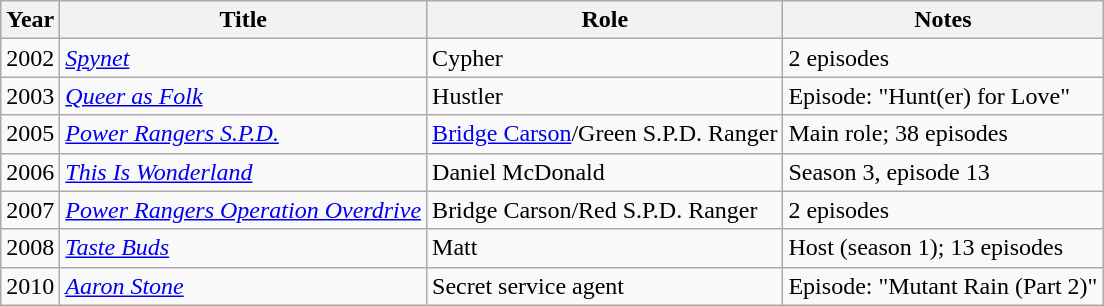<table class="wikitable sortable">
<tr>
<th>Year</th>
<th>Title</th>
<th>Role</th>
<th class="unsortable">Notes</th>
</tr>
<tr>
<td>2002</td>
<td><em><a href='#'>Spynet</a></em></td>
<td>Cypher</td>
<td>2 episodes</td>
</tr>
<tr>
<td>2003</td>
<td><em><a href='#'>Queer as Folk</a></em></td>
<td>Hustler</td>
<td>Episode: "Hunt(er) for Love"</td>
</tr>
<tr>
<td>2005</td>
<td><em><a href='#'>Power Rangers S.P.D.</a></em></td>
<td><a href='#'>Bridge Carson</a>/Green S.P.D. Ranger</td>
<td>Main role; 38 episodes</td>
</tr>
<tr>
<td>2006</td>
<td><em><a href='#'>This Is Wonderland</a></em></td>
<td>Daniel McDonald</td>
<td>Season 3, episode 13</td>
</tr>
<tr>
<td>2007</td>
<td><em><a href='#'>Power Rangers Operation Overdrive</a></em></td>
<td>Bridge Carson/Red S.P.D. Ranger</td>
<td>2 episodes</td>
</tr>
<tr>
<td>2008</td>
<td><em><a href='#'>Taste Buds</a></em></td>
<td>Matt</td>
<td>Host (season 1); 13 episodes</td>
</tr>
<tr>
<td>2010</td>
<td><em><a href='#'>Aaron Stone</a></em></td>
<td>Secret service agent</td>
<td>Episode: "Mutant Rain (Part 2)"</td>
</tr>
</table>
